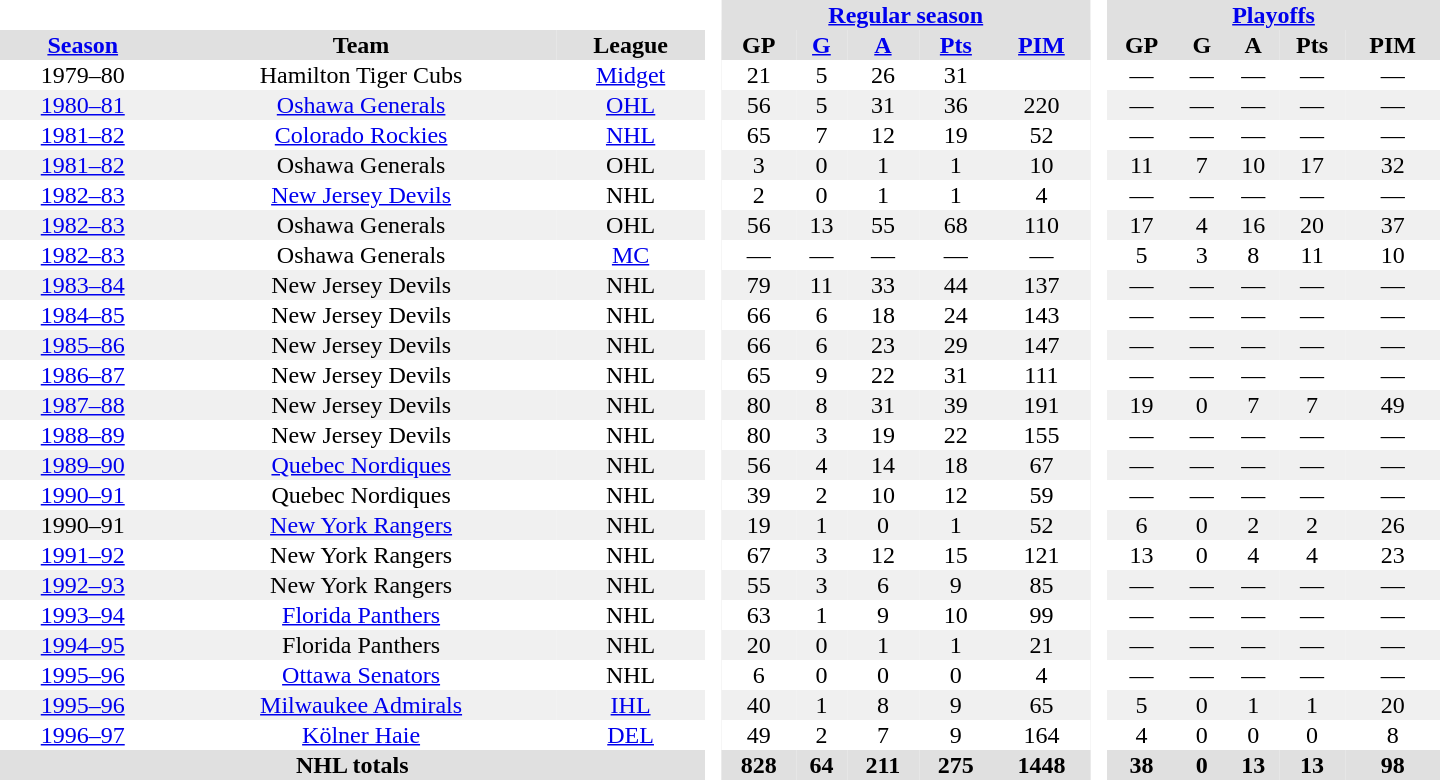<table border="0" cellpadding="1" cellspacing="0" style="text-align:center; width:60em">
<tr bgcolor="#e0e0e0">
<th colspan="3" bgcolor="#ffffff"> </th>
<th rowspan="99" bgcolor="#ffffff"> </th>
<th colspan="5"><a href='#'>Regular season</a></th>
<th rowspan="99" bgcolor="#ffffff"> </th>
<th colspan="5"><a href='#'>Playoffs</a></th>
</tr>
<tr bgcolor="#e0e0e0">
<th><a href='#'>Season</a></th>
<th>Team</th>
<th>League</th>
<th>GP</th>
<th><a href='#'>G</a></th>
<th><a href='#'>A</a></th>
<th><a href='#'>Pts</a></th>
<th><a href='#'>PIM</a></th>
<th>GP</th>
<th>G</th>
<th>A</th>
<th>Pts</th>
<th>PIM</th>
</tr>
<tr>
<td>1979–80</td>
<td>Hamilton Tiger Cubs</td>
<td><a href='#'>Midget</a></td>
<td>21</td>
<td>5</td>
<td>26</td>
<td>31</td>
<td></td>
<td>—</td>
<td>—</td>
<td>—</td>
<td>—</td>
<td>—</td>
</tr>
<tr style="background:#f0f0f0;">
<td><a href='#'>1980–81</a></td>
<td><a href='#'>Oshawa Generals</a></td>
<td><a href='#'>OHL</a></td>
<td>56</td>
<td>5</td>
<td>31</td>
<td>36</td>
<td>220</td>
<td>—</td>
<td>—</td>
<td>—</td>
<td>—</td>
<td>—</td>
</tr>
<tr>
<td><a href='#'>1981–82</a></td>
<td><a href='#'>Colorado Rockies</a></td>
<td><a href='#'>NHL</a></td>
<td>65</td>
<td>7</td>
<td>12</td>
<td>19</td>
<td>52</td>
<td>—</td>
<td>—</td>
<td>—</td>
<td>—</td>
<td>—</td>
</tr>
<tr style="background:#f0f0f0;">
<td><a href='#'>1981–82</a></td>
<td>Oshawa Generals</td>
<td>OHL</td>
<td>3</td>
<td>0</td>
<td>1</td>
<td>1</td>
<td>10</td>
<td>11</td>
<td>7</td>
<td>10</td>
<td>17</td>
<td>32</td>
</tr>
<tr>
<td><a href='#'>1982–83</a></td>
<td><a href='#'>New Jersey Devils</a></td>
<td>NHL</td>
<td>2</td>
<td>0</td>
<td>1</td>
<td>1</td>
<td>4</td>
<td>—</td>
<td>—</td>
<td>—</td>
<td>—</td>
<td>—</td>
</tr>
<tr style="background:#f0f0f0;">
<td><a href='#'>1982–83</a></td>
<td>Oshawa Generals</td>
<td>OHL</td>
<td>56</td>
<td>13</td>
<td>55</td>
<td>68</td>
<td>110</td>
<td>17</td>
<td>4</td>
<td>16</td>
<td>20</td>
<td>37</td>
</tr>
<tr>
<td><a href='#'>1982–83</a></td>
<td>Oshawa Generals</td>
<td><a href='#'>MC</a></td>
<td>—</td>
<td>—</td>
<td>—</td>
<td>—</td>
<td>—</td>
<td>5</td>
<td>3</td>
<td>8</td>
<td>11</td>
<td>10</td>
</tr>
<tr style="background:#f0f0f0;">
<td><a href='#'>1983–84</a></td>
<td>New Jersey Devils</td>
<td>NHL</td>
<td>79</td>
<td>11</td>
<td>33</td>
<td>44</td>
<td>137</td>
<td>—</td>
<td>—</td>
<td>—</td>
<td>—</td>
<td>—</td>
</tr>
<tr>
<td><a href='#'>1984–85</a></td>
<td>New Jersey Devils</td>
<td>NHL</td>
<td>66</td>
<td>6</td>
<td>18</td>
<td>24</td>
<td>143</td>
<td>—</td>
<td>—</td>
<td>—</td>
<td>—</td>
<td>—</td>
</tr>
<tr style="background:#f0f0f0;">
<td><a href='#'>1985–86</a></td>
<td>New Jersey Devils</td>
<td>NHL</td>
<td>66</td>
<td>6</td>
<td>23</td>
<td>29</td>
<td>147</td>
<td>—</td>
<td>—</td>
<td>—</td>
<td>—</td>
<td>—</td>
</tr>
<tr>
<td><a href='#'>1986–87</a></td>
<td>New Jersey Devils</td>
<td>NHL</td>
<td>65</td>
<td>9</td>
<td>22</td>
<td>31</td>
<td>111</td>
<td>—</td>
<td>—</td>
<td>—</td>
<td>—</td>
<td>—</td>
</tr>
<tr style="background:#f0f0f0;">
<td><a href='#'>1987–88</a></td>
<td>New Jersey Devils</td>
<td>NHL</td>
<td>80</td>
<td>8</td>
<td>31</td>
<td>39</td>
<td>191</td>
<td>19</td>
<td>0</td>
<td>7</td>
<td>7</td>
<td>49</td>
</tr>
<tr>
<td><a href='#'>1988–89</a></td>
<td>New Jersey Devils</td>
<td>NHL</td>
<td>80</td>
<td>3</td>
<td>19</td>
<td>22</td>
<td>155</td>
<td>—</td>
<td>—</td>
<td>—</td>
<td>—</td>
<td>—</td>
</tr>
<tr style="background:#f0f0f0;">
<td><a href='#'>1989–90</a></td>
<td><a href='#'>Quebec Nordiques</a></td>
<td>NHL</td>
<td>56</td>
<td>4</td>
<td>14</td>
<td>18</td>
<td>67</td>
<td>—</td>
<td>—</td>
<td>—</td>
<td>—</td>
<td>—</td>
</tr>
<tr>
<td><a href='#'>1990–91</a></td>
<td>Quebec Nordiques</td>
<td>NHL</td>
<td>39</td>
<td>2</td>
<td>10</td>
<td>12</td>
<td>59</td>
<td>—</td>
<td>—</td>
<td>—</td>
<td>—</td>
<td>—</td>
</tr>
<tr style="background:#f0f0f0;">
<td>1990–91</td>
<td><a href='#'>New York Rangers</a></td>
<td>NHL</td>
<td>19</td>
<td>1</td>
<td>0</td>
<td>1</td>
<td>52</td>
<td>6</td>
<td>0</td>
<td>2</td>
<td>2</td>
<td>26</td>
</tr>
<tr>
<td><a href='#'>1991–92</a></td>
<td>New York Rangers</td>
<td>NHL</td>
<td>67</td>
<td>3</td>
<td>12</td>
<td>15</td>
<td>121</td>
<td>13</td>
<td>0</td>
<td>4</td>
<td>4</td>
<td>23</td>
</tr>
<tr style="background:#f0f0f0;">
<td><a href='#'>1992–93</a></td>
<td>New York Rangers</td>
<td>NHL</td>
<td>55</td>
<td>3</td>
<td>6</td>
<td>9</td>
<td>85</td>
<td>—</td>
<td>—</td>
<td>—</td>
<td>—</td>
<td>—</td>
</tr>
<tr>
<td><a href='#'>1993–94</a></td>
<td><a href='#'>Florida Panthers</a></td>
<td>NHL</td>
<td>63</td>
<td>1</td>
<td>9</td>
<td>10</td>
<td>99</td>
<td>—</td>
<td>—</td>
<td>—</td>
<td>—</td>
<td>—</td>
</tr>
<tr style="background:#f0f0f0;">
<td><a href='#'>1994–95</a></td>
<td>Florida Panthers</td>
<td>NHL</td>
<td>20</td>
<td>0</td>
<td>1</td>
<td>1</td>
<td>21</td>
<td>—</td>
<td>—</td>
<td>—</td>
<td>—</td>
<td>—</td>
</tr>
<tr>
<td><a href='#'>1995–96</a></td>
<td><a href='#'>Ottawa Senators</a></td>
<td>NHL</td>
<td>6</td>
<td>0</td>
<td>0</td>
<td>0</td>
<td>4</td>
<td>—</td>
<td>—</td>
<td>—</td>
<td>—</td>
<td>—</td>
</tr>
<tr style="background:#f0f0f0;">
<td><a href='#'>1995–96</a></td>
<td><a href='#'>Milwaukee Admirals</a></td>
<td><a href='#'>IHL</a></td>
<td>40</td>
<td>1</td>
<td>8</td>
<td>9</td>
<td>65</td>
<td>5</td>
<td>0</td>
<td>1</td>
<td>1</td>
<td>20</td>
</tr>
<tr>
<td><a href='#'>1996–97</a></td>
<td><a href='#'>Kölner Haie</a></td>
<td><a href='#'>DEL</a></td>
<td>49</td>
<td>2</td>
<td>7</td>
<td>9</td>
<td>164</td>
<td>4</td>
<td>0</td>
<td>0</td>
<td>0</td>
<td>8</td>
</tr>
<tr style="background:#e0e0e0;">
<th colspan="3">NHL totals</th>
<th>828</th>
<th>64</th>
<th>211</th>
<th>275</th>
<th>1448</th>
<th>38</th>
<th>0</th>
<th>13</th>
<th>13</th>
<th>98</th>
</tr>
</table>
